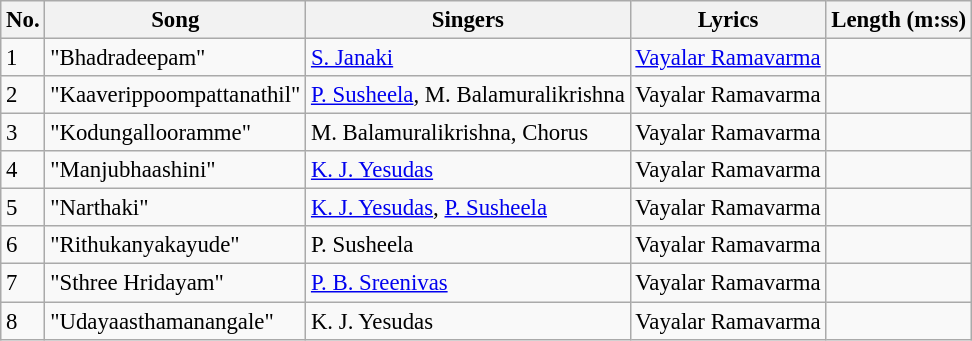<table class="wikitable" style="font-size:95%;">
<tr>
<th>No.</th>
<th>Song</th>
<th>Singers</th>
<th>Lyrics</th>
<th>Length (m:ss)</th>
</tr>
<tr>
<td>1</td>
<td>"Bhadradeepam"</td>
<td><a href='#'>S. Janaki</a></td>
<td><a href='#'>Vayalar Ramavarma</a></td>
<td></td>
</tr>
<tr>
<td>2</td>
<td>"Kaaverippoompattanathil"</td>
<td><a href='#'>P. Susheela</a>, M. Balamuralikrishna</td>
<td>Vayalar Ramavarma</td>
<td></td>
</tr>
<tr>
<td>3</td>
<td>"Kodungallooramme"</td>
<td>M. Balamuralikrishna, Chorus</td>
<td>Vayalar Ramavarma</td>
<td></td>
</tr>
<tr>
<td>4</td>
<td>"Manjubhaashini"</td>
<td><a href='#'>K. J. Yesudas</a></td>
<td>Vayalar Ramavarma</td>
<td></td>
</tr>
<tr>
<td>5</td>
<td>"Narthaki"</td>
<td><a href='#'>K. J. Yesudas</a>, <a href='#'>P. Susheela</a></td>
<td>Vayalar Ramavarma</td>
<td></td>
</tr>
<tr>
<td>6</td>
<td>"Rithukanyakayude"</td>
<td>P. Susheela</td>
<td>Vayalar Ramavarma</td>
<td></td>
</tr>
<tr>
<td>7</td>
<td>"Sthree Hridayam"</td>
<td><a href='#'>P. B. Sreenivas</a></td>
<td>Vayalar Ramavarma</td>
<td></td>
</tr>
<tr>
<td>8</td>
<td>"Udayaasthamanangale"</td>
<td>K. J. Yesudas</td>
<td>Vayalar Ramavarma</td>
<td></td>
</tr>
</table>
